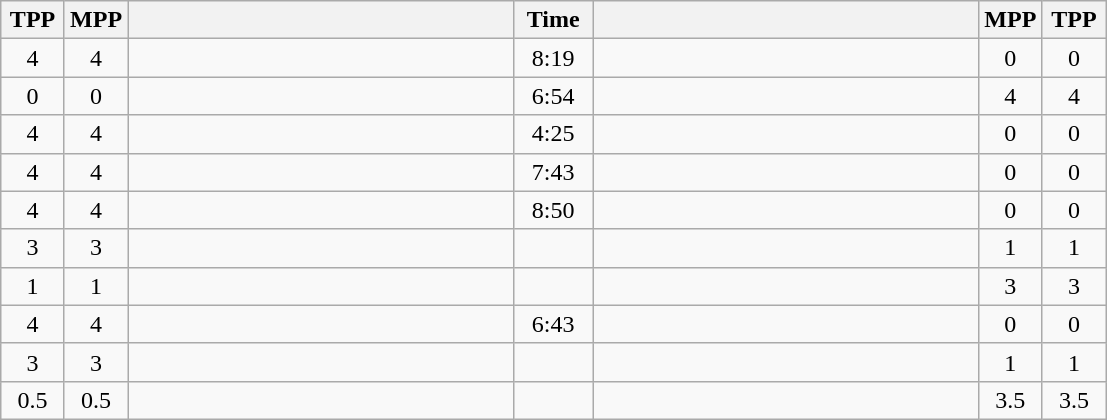<table class="wikitable" style="text-align: center;" |>
<tr>
<th width="35">TPP</th>
<th width="35">MPP</th>
<th width="250"></th>
<th width="45">Time</th>
<th width="250"></th>
<th width="35">MPP</th>
<th width="35">TPP</th>
</tr>
<tr>
<td>4</td>
<td>4</td>
<td style="text-align:left;"></td>
<td>8:19</td>
<td style="text-align:left;"><strong></strong></td>
<td>0</td>
<td>0</td>
</tr>
<tr>
<td>0</td>
<td>0</td>
<td style="text-align:left;"><strong></strong></td>
<td>6:54</td>
<td style="text-align:left;"></td>
<td>4</td>
<td>4</td>
</tr>
<tr>
<td>4</td>
<td>4</td>
<td style="text-align:left;"></td>
<td>4:25</td>
<td style="text-align:left;"><strong></strong></td>
<td>0</td>
<td>0</td>
</tr>
<tr>
<td>4</td>
<td>4</td>
<td style="text-align:left;"></td>
<td>7:43</td>
<td style="text-align:left;"><strong></strong></td>
<td>0</td>
<td>0</td>
</tr>
<tr>
<td>4</td>
<td>4</td>
<td style="text-align:left;"></td>
<td>8:50</td>
<td style="text-align:left;"><strong></strong></td>
<td>0</td>
<td>0</td>
</tr>
<tr>
<td>3</td>
<td>3</td>
<td style="text-align:left;"></td>
<td></td>
<td style="text-align:left;"><strong></strong></td>
<td>1</td>
<td>1</td>
</tr>
<tr>
<td>1</td>
<td>1</td>
<td style="text-align:left;"><strong></strong></td>
<td></td>
<td style="text-align:left;"></td>
<td>3</td>
<td>3</td>
</tr>
<tr>
<td>4</td>
<td>4</td>
<td style="text-align:left;"></td>
<td>6:43</td>
<td style="text-align:left;"><strong></strong></td>
<td>0</td>
<td>0</td>
</tr>
<tr>
<td>3</td>
<td>3</td>
<td style="text-align:left;"></td>
<td></td>
<td style="text-align:left;"><strong></strong></td>
<td>1</td>
<td>1</td>
</tr>
<tr>
<td>0.5</td>
<td>0.5</td>
<td style="text-align:left;"><strong></strong></td>
<td></td>
<td style="text-align:left;"></td>
<td>3.5</td>
<td>3.5</td>
</tr>
</table>
